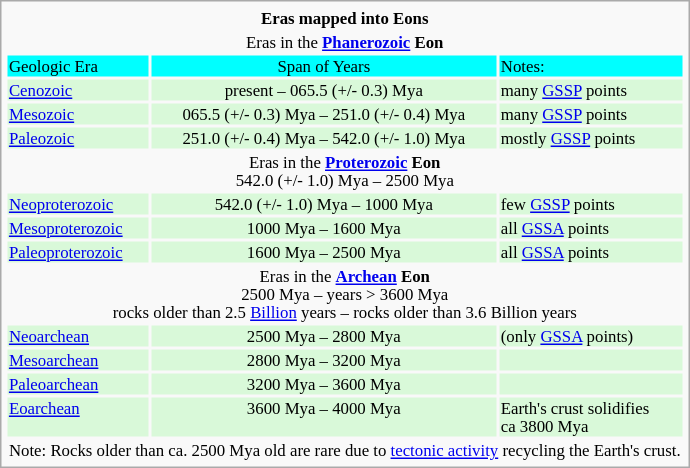<table class="infobox" style="font-size:70%">
<tr>
<td colspan=3 style="text-align:center"><strong>Eras mapped into Eons</strong></td>
</tr>
<tr>
<td colspan=3 style="text-align:center">Eras in the <strong><a href='#'>Phanerozoic</a> Eon</strong></td>
</tr>
<tr style="background-color:aqua">
<td>Geologic Era</td>
<td style="text-align:center">Span of Years</td>
<td>Notes:</td>
</tr>
<tr style="background-color:#d9F9d9">
<td><a href='#'>Cenozoic</a></td>
<td style="text-align:center;">present – 065.5 (+/- 0.3) Mya</td>
<td>many <a href='#'>GSSP</a> points</td>
</tr>
<tr style="background-color:#d9F9d9">
<td><a href='#'>Mesozoic</a></td>
<td style="text-align:center;">065.5 (+/- 0.3) Mya –  251.0 (+/- 0.4) Mya</td>
<td>many <a href='#'>GSSP</a> points</td>
</tr>
<tr style="background-color:#d9F9d9">
<td><a href='#'>Paleozoic</a></td>
<td style="text-align:center;">251.0 (+/- 0.4) Mya –  542.0 (+/- 1.0) Mya</td>
<td>mostly <a href='#'>GSSP</a> points</td>
</tr>
<tr>
<td colspan=3 style="text-align:center">Eras in the <strong><a href='#'>Proterozoic</a> Eon</strong><br>542.0 (+/- 1.0) Mya – 2500 Mya</td>
</tr>
<tr style="background-color:#d9F9d9">
<td><a href='#'>Neoproterozoic</a></td>
<td style="text-align:center;">542.0 (+/- 1.0) Mya – 1000 Mya</td>
<td>few <a href='#'>GSSP</a> points</td>
</tr>
<tr style="background-color:#d9F9d9">
<td><a href='#'>Mesoproterozoic</a></td>
<td style="text-align:center;">1000 Mya – 1600 Mya</td>
<td>all <a href='#'>GSSA</a> points</td>
</tr>
<tr style="background-color:#d9F9d9">
<td><a href='#'>Paleoproterozoic</a></td>
<td style="text-align:center;">1600 Mya – 2500 Mya</td>
<td>all <a href='#'>GSSA</a> points</td>
</tr>
<tr>
<td colspan=3  style="text-align:center">Eras in the <strong><a href='#'>Archean</a> Eon</strong><br>2500 Mya – years > 3600 Mya <br>rocks older than 2.5 <a href='#'>Billion</a> years – rocks older than 3.6 Billion years</td>
</tr>
<tr style="background-color:#d9F9d9">
<td><a href='#'>Neoarchean</a></td>
<td style="text-align:center;">2500 Mya – 2800 Mya</td>
<td>(only <a href='#'>GSSA</a> points)</td>
</tr>
<tr style="background-color:#d9F9d9">
<td><a href='#'>Mesoarchean</a></td>
<td style="text-align:center;">2800 Mya – 3200 Mya</td>
<td></td>
</tr>
<tr style="background-color:#d9F9d9">
<td><a href='#'>Paleoarchean</a></td>
<td style="text-align:center;">3200 Mya – 3600 Mya</td>
<td></td>
</tr>
<tr style="background-color:#d9F9d9">
<td><a href='#'>Eoarchean</a></td>
<td style="text-align:center;">3600 Mya – 4000 Mya</td>
<td>Earth's crust solidifies<br> ca 3800 Mya</td>
</tr>
<tr>
<td colspan=3>Note: Rocks older than ca. 2500 Mya old are rare due to <a href='#'>tectonic activity</a> recycling the Earth's crust.</td>
</tr>
</table>
